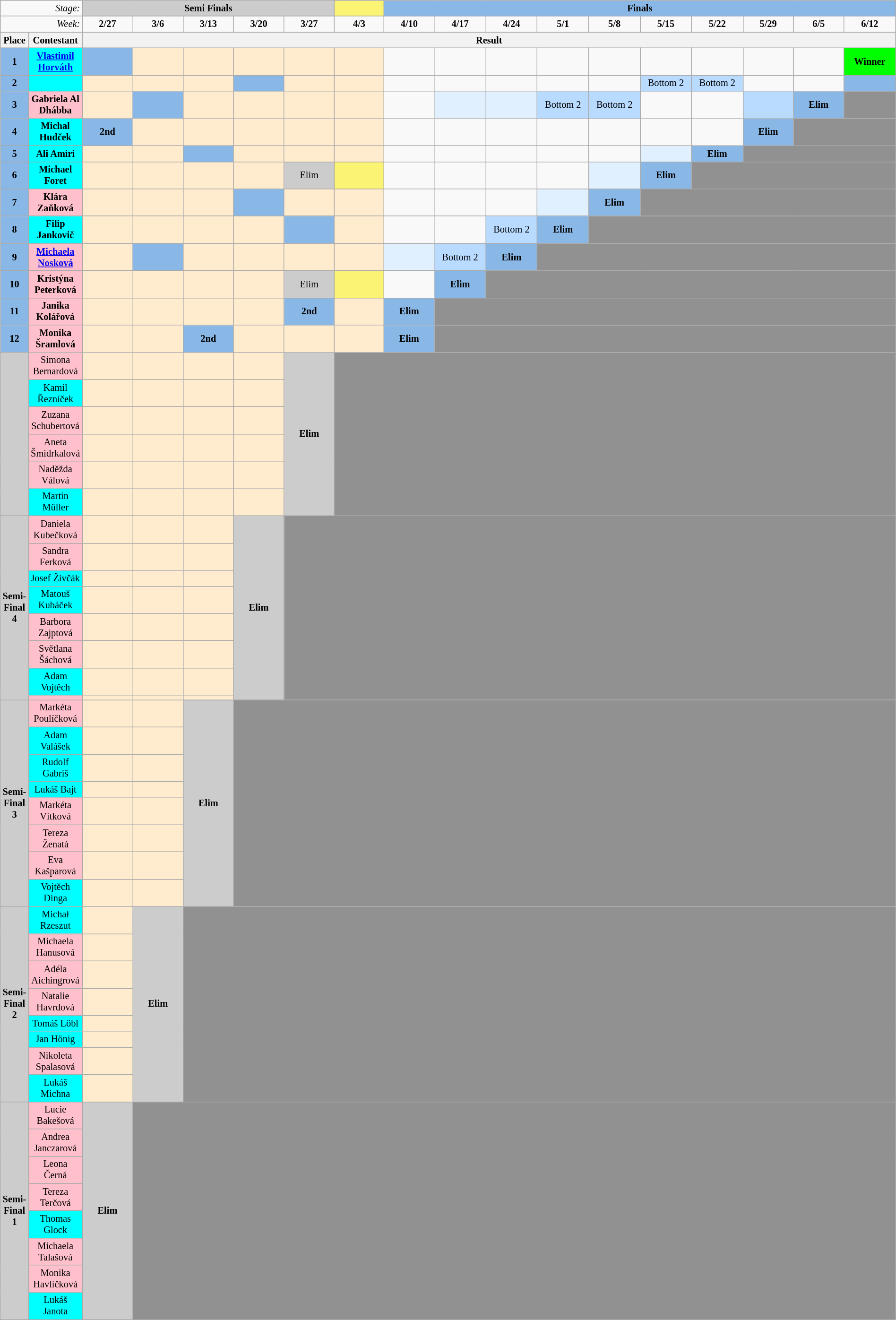<table class="wikitable" style="margin:1em auto; text-align:center; font-size:85%">
<tr>
<td colspan="2" style="text-align:right;"><em>Stage:</em></td>
<td colspan="5" style="background:#ccc;"><strong>Semi Finals</strong></td>
<td style="background:#fbf373;"></td>
<td colspan="10" style="background:#8ab8e6;"><strong>Finals</strong></td>
</tr>
<tr>
<td colspan="2" style="text-align:right;"><em>Week:</em></td>
<td width=6%><strong>2/27</strong></td>
<td width=6%><strong>3/6</strong></td>
<td width=6%><strong>3/13</strong></td>
<td width=6%><strong>3/20</strong></td>
<td width=6%><strong>3/27</strong></td>
<td width=6%><strong>4/3</strong></td>
<td width=6%><strong>4/10</strong></td>
<td width=6%><strong>4/17</strong></td>
<td width=6%><strong>4/24</strong></td>
<td width=6%><strong>5/1</strong></td>
<td width=6%><strong>5/8</strong></td>
<td width=6%><strong>5/15</strong></td>
<td width=6%><strong>5/22</strong></td>
<td width=6%><strong>5/29</strong></td>
<td width=6%><strong>6/5</strong></td>
<td width=6%><strong>6/12</strong></td>
</tr>
<tr>
<th>Place</th>
<th>Contestant</th>
<th colspan="16">Result</th>
</tr>
<tr>
<td style="background:#8ab8e6;"><strong>1</strong></td>
<td style="background:cyan;"><strong><a href='#'>Vlastimil Horváth</a></strong></td>
<td style="background:#8ab8e6;"></td>
<td style="background:#ffebcd;"></td>
<td style="background:#ffebcd;"></td>
<td style="background:#ffebcd;"></td>
<td style="background:#ffebcd;"></td>
<td style="background:#ffebcd;"></td>
<td></td>
<td></td>
<td></td>
<td></td>
<td></td>
<td></td>
<td></td>
<td></td>
<td></td>
<td style="background:lime;"><strong>Winner</strong></td>
</tr>
<tr>
<td style="background:#8ab8e6;"><strong>2</strong></td>
<td style="background:cyan;"></td>
<td style="background:#ffebcd;"></td>
<td style="background:#ffebcd;"></td>
<td style="background:#ffebcd;"></td>
<td style="background:#8ab8e6;"></td>
<td style="background:#ffebcd;"></td>
<td style="background:#ffebcd;"></td>
<td></td>
<td></td>
<td></td>
<td></td>
<td></td>
<td style="background:#B8DBFF">Bottom 2</td>
<td style="background:#B8DBFF">Bottom 2</td>
<td></td>
<td></td>
<td style="background:#8ab8e6;"></td>
</tr>
<tr>
<td style="background:#8ab8e6;"><strong>3</strong></td>
<td style="background:pink;"><strong>Gabriela Al Dhábba</strong></td>
<td style="background:#ffebcd;"></td>
<td style="background:#8ab8e6;"></td>
<td style="background:#ffebcd;"></td>
<td style="background:#ffebcd;"></td>
<td style="background:#ffebcd;"></td>
<td style="background:#ffebcd;"></td>
<td></td>
<td style="background:#e0f0ff;"></td>
<td style="background:#e0f0ff;"></td>
<td style="background:#B8DBFF">Bottom 2</td>
<td style="background:#B8DBFF">Bottom 2</td>
<td></td>
<td></td>
<td style="background:#B8DBFF"></td>
<td style="background:#8ab8e6;"><strong>Elim</strong></td>
<td style="background:#919191;"></td>
</tr>
<tr>
<td style="background:#8ab8e6;"><strong>4</strong></td>
<td style="background:cyan;"><strong>Michal Hudček</strong></td>
<td style="background:#8ab8e6;"><strong>2nd</strong></td>
<td style="background:#ffebcd;"></td>
<td style="background:#ffebcd;"></td>
<td style="background:#ffebcd;"></td>
<td style="background:#ffebcd;"></td>
<td style="background:#ffebcd;"></td>
<td></td>
<td></td>
<td></td>
<td></td>
<td></td>
<td></td>
<td></td>
<td style="background:#8ab8e6;"><strong>Elim</strong></td>
<td style="background:#919191;" colspan="2"></td>
</tr>
<tr>
<td style="background:#8ab8e6;"><strong>5</strong></td>
<td style="background:cyan;"><strong>Ali Amiri</strong></td>
<td style="background:#ffebcd;"></td>
<td style="background:#ffebcd;"></td>
<td style="background:#8ab8e6;"></td>
<td style="background:#ffebcd;"></td>
<td style="background:#ffebcd;"></td>
<td style="background:#ffebcd;"></td>
<td></td>
<td></td>
<td></td>
<td></td>
<td></td>
<td style="background:#e0f0ff;"></td>
<td style="background:#8ab8e6;"><strong>Elim</strong></td>
<td style="background:#919191;" colspan="3"></td>
</tr>
<tr>
<td style="background:#8ab8e6;"><strong>6</strong></td>
<td style="background:cyan;"><strong>Michael Foret</strong></td>
<td style="background:#ffebcd;"></td>
<td style="background:#ffebcd;"></td>
<td style="background:#ffebcd;"></td>
<td style="background:#ffebcd;"></td>
<td style="background:#ccc;">Elim</td>
<td style="background:#fbf373;"></td>
<td></td>
<td></td>
<td></td>
<td></td>
<td style="background:#e0f0ff;"></td>
<td style="background:#8ab8e6;"><strong>Elim</strong></td>
<td style="background:#919191;" colspan="4"></td>
</tr>
<tr>
<td style="background:#8ab8e6;"><strong>7</strong></td>
<td style="background:pink;"><strong>Klára Zaňková</strong></td>
<td style="background:#ffebcd;"></td>
<td style="background:#ffebcd;"></td>
<td style="background:#ffebcd;"></td>
<td style="background:#8ab8e6;"></td>
<td style="background:#ffebcd;"></td>
<td style="background:#ffebcd;"></td>
<td></td>
<td></td>
<td></td>
<td style="background:#e0f0ff;"></td>
<td style="background:#8ab8e6;"><strong>Elim</strong></td>
<td style="background:#919191;" colspan="5"></td>
</tr>
<tr>
<td style="background:#8ab8e6;"><strong>8</strong></td>
<td style="background:cyan;"><strong>Filip Jankovič</strong></td>
<td style="background:#ffebcd;"></td>
<td style="background:#ffebcd;"></td>
<td style="background:#ffebcd;"></td>
<td style="background:#ffebcd;"></td>
<td style="background:#8ab8e6;"></td>
<td style="background:#ffebcd;"></td>
<td></td>
<td></td>
<td style="background:#B8DBFF">Bottom 2</td>
<td style="background:#8ab8e6;"><strong>Elim</strong></td>
<td style="background:#919191;" colspan="6"></td>
</tr>
<tr>
<td style="background:#8ab8e6;"><strong>9</strong></td>
<td style="background:pink;"><strong><a href='#'>Michaela Nosková</a></strong></td>
<td style="background:#ffebcd;"></td>
<td style="background:#8ab8e6;"></td>
<td style="background:#ffebcd;"></td>
<td style="background:#ffebcd;"></td>
<td style="background:#ffebcd;"></td>
<td style="background:#ffebcd;"></td>
<td style="background:#e0f0ff;"></td>
<td style="background:#B8DBFF">Bottom 2</td>
<td style="background:#8ab8e6;"><strong>Elim</strong></td>
<td style="background:#919191;" colspan="7"></td>
</tr>
<tr>
<td style="background:#8ab8e6;"><strong>10</strong></td>
<td style="background:pink;"><strong>Kristýna Peterková</strong></td>
<td style="background:#ffebcd;"></td>
<td style="background:#ffebcd;"></td>
<td style="background:#ffebcd;"></td>
<td style="background:#ffebcd;"></td>
<td style="background:#ccc;">Elim</td>
<td style="background:#fbf373;"></td>
<td></td>
<td style="background:#8ab8e6;"><strong>Elim</strong></td>
<td style="background:#919191;" colspan="8"></td>
</tr>
<tr>
<td style="background:#8ab8e6;"><strong>11</strong></td>
<td style="background:pink;"><strong>Janika Kolářová</strong></td>
<td style="background:#ffebcd;"></td>
<td style="background:#ffebcd;"></td>
<td style="background:#ffebcd;"></td>
<td style="background:#ffebcd;"></td>
<td style="background:#8ab8e6;"><strong>2nd</strong></td>
<td style="background:#ffebcd;"></td>
<td style="background:#8ab8e6;"><strong>Elim</strong></td>
<td style="background:#919191;" colspan="9"></td>
</tr>
<tr>
<td style="background:#8ab8e6;"><strong>12</strong></td>
<td style="background:pink;"><strong>Monika Šramlová</strong></td>
<td style="background:#ffebcd;"></td>
<td style="background:#ffebcd;"></td>
<td style="background:#8ab8e6;"><strong>2nd</strong></td>
<td style="background:#ffebcd;"></td>
<td style="background:#ffebcd;"></td>
<td style="background:#ffebcd;"></td>
<td style="background:#8ab8e6;"><strong>Elim</strong></td>
<td style="background:#919191;" colspan="10"></td>
</tr>
<tr>
<td style="background:#ccc;" rowspan="6"></td>
<td style="background:pink;">Simona Bernardová</td>
<td style="background:#ffebcd;"></td>
<td style="background:#ffebcd;"></td>
<td style="background:#ffebcd;"></td>
<td style="background:#ffebcd;"></td>
<td style="background:#ccc;" rowspan="6"><strong>Elim</strong></td>
<td style="background:#919191;" colspan="12" rowspan="6"></td>
</tr>
<tr>
<td style="background:cyan;">Kamil Řezníček</td>
<td style="background:#ffebcd;"></td>
<td style="background:#ffebcd;"></td>
<td style="background:#ffebcd;"></td>
<td style="background:#ffebcd;"></td>
</tr>
<tr>
<td style="background:pink;">Zuzana Schubertová</td>
<td style="background:#ffebcd;"></td>
<td style="background:#ffebcd;"></td>
<td style="background:#ffebcd;"></td>
<td style="background:#ffebcd;"></td>
</tr>
<tr>
<td style="background:pink;">Aneta Šmidrkalová</td>
<td style="background:#ffebcd;"></td>
<td style="background:#ffebcd;"></td>
<td style="background:#ffebcd;"></td>
<td style="background:#ffebcd;"></td>
</tr>
<tr>
<td style="background:pink;">Naděžda Válová</td>
<td style="background:#ffebcd;"></td>
<td style="background:#ffebcd;"></td>
<td style="background:#ffebcd;"></td>
<td style="background:#ffebcd;"></td>
</tr>
<tr>
<td style="background:cyan;">Martin Müller</td>
<td style="background:#ffebcd;"></td>
<td style="background:#ffebcd;"></td>
<td style="background:#ffebcd;"></td>
<td style="background:#ffebcd;"></td>
</tr>
<tr>
<td style="background:#ccc;" rowspan="8"><strong>Semi-<br>Final 4</strong></td>
<td style="background:pink;">Daniela Kubečková</td>
<td style="background:#ffebcd;"></td>
<td style="background:#ffebcd;"></td>
<td style="background:#ffebcd;"></td>
<td style="background:#ccc;" rowspan="8"><strong>Elim</strong></td>
<td style="background:#919191;" colspan="13" rowspan="8"></td>
</tr>
<tr>
<td style="background:pink;">Sandra Ferková</td>
<td style="background:#ffebcd;"></td>
<td style="background:#ffebcd;"></td>
<td style="background:#ffebcd;"></td>
</tr>
<tr>
<td style="background:cyan;">Josef Živčák</td>
<td style="background:#ffebcd;"></td>
<td style="background:#ffebcd;"></td>
<td style="background:#ffebcd;"></td>
</tr>
<tr>
<td style="background:cyan;">Matouš Kubáček</td>
<td style="background:#ffebcd;"></td>
<td style="background:#ffebcd;"></td>
<td style="background:#ffebcd;"></td>
</tr>
<tr>
<td style="background:pink;">Barbora Zajptová</td>
<td style="background:#ffebcd;"></td>
<td style="background:#ffebcd;"></td>
<td style="background:#ffebcd;"></td>
</tr>
<tr>
<td style="background:pink;">Světlana Šáchová</td>
<td style="background:#ffebcd;"></td>
<td style="background:#ffebcd;"></td>
<td style="background:#ffebcd;"></td>
</tr>
<tr>
<td style="background:cyan;">Adam Vojtěch</td>
<td style="background:#ffebcd;"></td>
<td style="background:#ffebcd;"></td>
<td style="background:#ffebcd;"></td>
</tr>
<tr>
<td style="background:pink;"></td>
<td style="background:#ffebcd;"></td>
<td style="background:#ffebcd;"></td>
<td style="background:#ffebcd;"></td>
</tr>
<tr>
<td style="background:#ccc;" rowspan="8"><strong>Semi-<br>Final 3</strong></td>
<td style="background:pink;">Markéta Poulíčková</td>
<td style="background:#ffebcd;"></td>
<td style="background:#ffebcd;"></td>
<td style="background:#ccc;" rowspan="8"><strong>Elim</strong></td>
<td style="background:#919191;" colspan="14" rowspan="8"></td>
</tr>
<tr>
<td style="background:cyan;">Adam Valášek</td>
<td style="background:#ffebcd;"></td>
<td style="background:#ffebcd;"></td>
</tr>
<tr>
<td style="background:cyan;">Rudolf Gabriš</td>
<td style="background:#ffebcd;"></td>
<td style="background:#ffebcd;"></td>
</tr>
<tr>
<td style="background:cyan;">Lukáš Bajt</td>
<td style="background:#ffebcd;"></td>
<td style="background:#ffebcd;"></td>
</tr>
<tr>
<td style="background:pink;">Markéta Vítková</td>
<td style="background:#ffebcd;"></td>
<td style="background:#ffebcd;"></td>
</tr>
<tr>
<td style="background:pink;">Tereza Ženatá</td>
<td style="background:#ffebcd;"></td>
<td style="background:#ffebcd;"></td>
</tr>
<tr>
<td style="background:pink;">Eva Kašparová</td>
<td style="background:#ffebcd;"></td>
<td style="background:#ffebcd;"></td>
</tr>
<tr>
<td style="background:cyan;">Vojtěch Dinga</td>
<td style="background:#ffebcd;"></td>
<td style="background:#ffebcd;"></td>
</tr>
<tr>
<td style="background:#ccc;" rowspan="8"><strong>Semi-<br>Final 2</strong></td>
<td style="background:cyan;">Michał Rzeszut</td>
<td style="background:#ffebcd;"></td>
<td style="background:#ccc;" rowspan="8"><strong>Elim</strong></td>
<td style="background:#919191;" colspan="14" rowspan="8"></td>
</tr>
<tr>
<td style="background:pink;">Michaela Hanusová</td>
<td style="background:#ffebcd;"></td>
</tr>
<tr>
<td style="background:pink;">Adéla Aichingrová</td>
<td style="background:#ffebcd;"></td>
</tr>
<tr>
<td style="background:pink;">Natalie Havrdová</td>
<td style="background:#ffebcd;"></td>
</tr>
<tr>
<td style="background:cyan;">Tomáš Löbl</td>
<td style="background:#ffebcd;"></td>
</tr>
<tr>
<td style="background:cyan;">Jan Hönig</td>
<td style="background:#ffebcd;"></td>
</tr>
<tr>
<td style="background:pink;">Nikoleta Spalasová</td>
<td style="background:#ffebcd;"></td>
</tr>
<tr>
<td style="background:cyan;">Lukáš Michna</td>
<td style="background:#ffebcd;"></td>
</tr>
<tr>
<td style="background:#ccc;" rowspan="8"><strong>Semi-<br>Final 1</strong></td>
<td style="background:pink;">Lucie Bakešová</td>
<td style="background:#ccc;" rowspan="8"><strong>Elim</strong></td>
<td style="background:#919191;" colspan="15" rowspan="8"></td>
</tr>
<tr>
<td style="background:pink;">Andrea Janczarová</td>
</tr>
<tr>
<td style="background:pink;">Leona Černá</td>
</tr>
<tr>
<td style="background:pink;">Tereza Terčová</td>
</tr>
<tr>
<td style="background:cyan;">Thomas Glock</td>
</tr>
<tr>
<td style="background:pink;">Michaela Talašová</td>
</tr>
<tr>
<td style="background:pink;">Monika Havlíčková</td>
</tr>
<tr>
<td style="background:cyan;">Lukáš Janota</td>
</tr>
</table>
